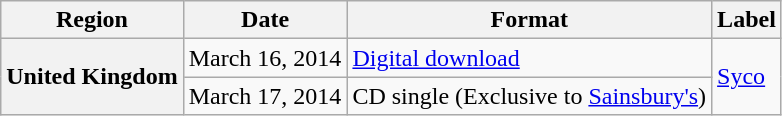<table class="wikitable plainrowheaders">
<tr>
<th scope="col">Region</th>
<th scope="col">Date</th>
<th scope="col">Format</th>
<th scope="col">Label</th>
</tr>
<tr>
<th scope="row" rowspan="2">United Kingdom</th>
<td>March 16, 2014</td>
<td><a href='#'>Digital download</a></td>
<td rowspan="2"><a href='#'>Syco</a></td>
</tr>
<tr>
<td>March 17, 2014</td>
<td>CD single (Exclusive to <a href='#'>Sainsbury's</a>)</td>
</tr>
</table>
